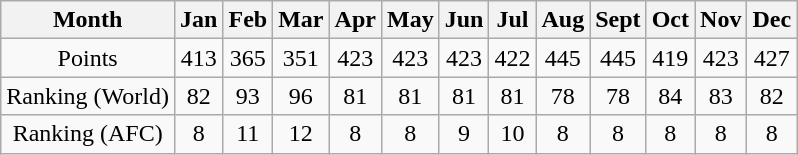<table class="wikitable" style="text-align: Center;">
<tr>
<th>Month</th>
<th>Jan</th>
<th>Feb</th>
<th>Mar</th>
<th>Apr</th>
<th>May</th>
<th>Jun</th>
<th>Jul</th>
<th>Aug</th>
<th>Sept</th>
<th>Oct</th>
<th>Nov</th>
<th>Dec</th>
</tr>
<tr>
<td>Points</td>
<td>413</td>
<td>365</td>
<td>351</td>
<td>423</td>
<td>423</td>
<td>423</td>
<td>422</td>
<td>445</td>
<td>445</td>
<td>419</td>
<td>423</td>
<td>427</td>
</tr>
<tr>
<td>Ranking (World)</td>
<td>82</td>
<td>93</td>
<td>96</td>
<td>81</td>
<td>81</td>
<td>81</td>
<td>81</td>
<td>78</td>
<td>78</td>
<td>84</td>
<td>83</td>
<td>82</td>
</tr>
<tr>
<td>Ranking (AFC)</td>
<td>8</td>
<td>11</td>
<td>12</td>
<td>8</td>
<td>8</td>
<td>9</td>
<td>10</td>
<td>8</td>
<td>8</td>
<td>8</td>
<td>8</td>
<td>8</td>
</tr>
</table>
